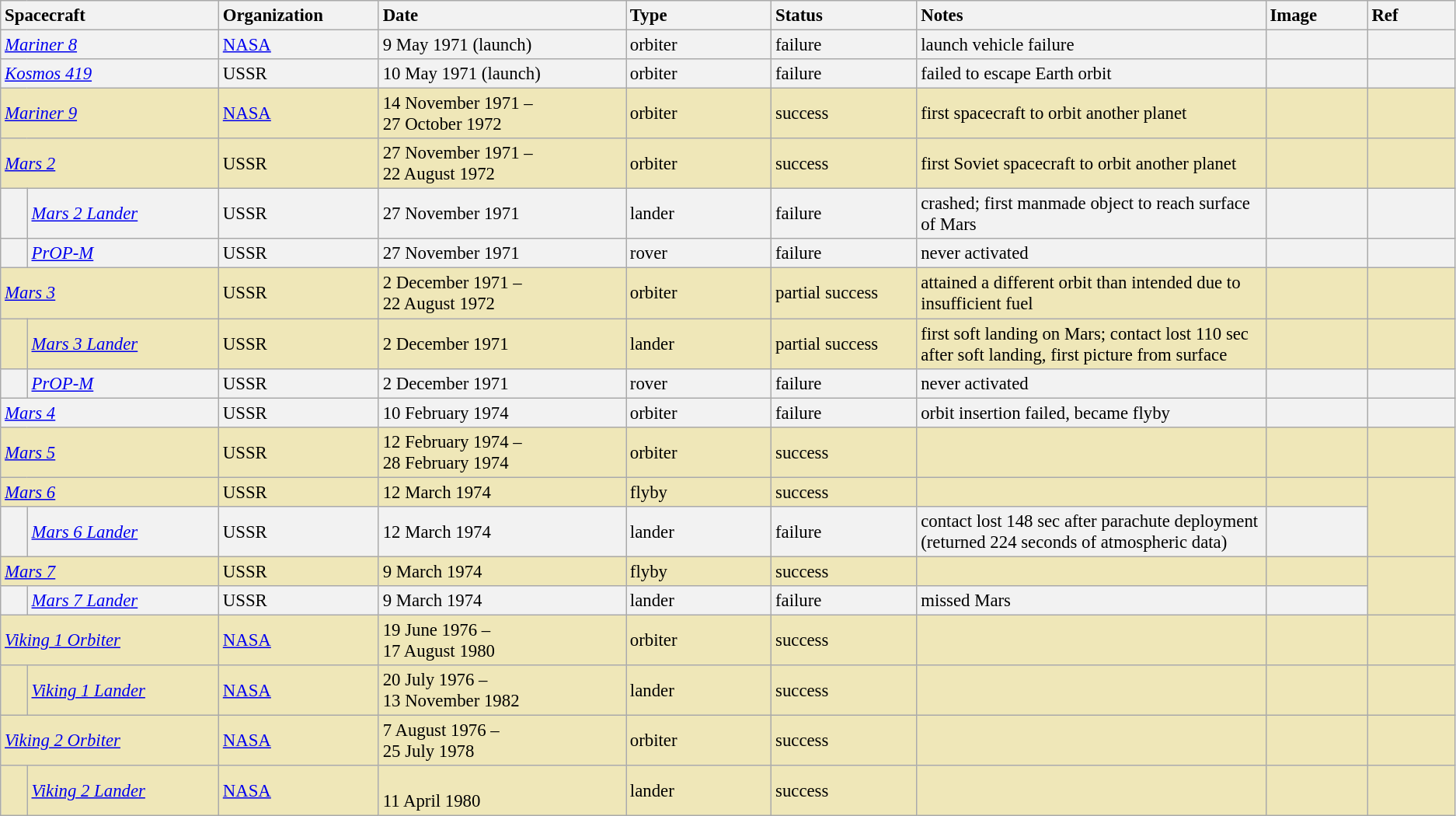<table class="wikitable sticky-header" style="font-size:95%;">
<tr>
<th colspan="2"  style="text-align:left; width:15%;">Spacecraft</th>
<th style="text-align:left; width:11%;">Organization</th>
<th style="text-align:left; width:17%;">Date</th>
<th style="text-align:left; width:10%;">Type</th>
<th style="text-align:left; width:10%;">Status</th>
<th style="text-align:left; width:24%;">Notes</th>
<th style="text-align:left; width:7%;">Image</th>
<th style="text-align:left; width:6%;">Ref</th>
</tr>
<tr style="background:#F2F2F2">
<td colspan="2"><em><a href='#'>Mariner 8</a></em></td>
<td> <a href='#'>NASA</a></td>
<td>9 May 1971 (launch)</td>
<td>orbiter</td>
<td>failure</td>
<td>launch vehicle failure</td>
<td></td>
<td></td>
</tr>
<tr style="background:#F2F2F2">
<td colspan="2"><em><a href='#'>Kosmos 419</a></em></td>
<td> USSR</td>
<td>10 May 1971 (launch)</td>
<td>orbiter</td>
<td>failure</td>
<td>failed to escape Earth orbit</td>
<td></td>
<td></td>
</tr>
<tr style="background:#EFE7B8">
<td colspan="2"><em><a href='#'>Mariner 9</a></em></td>
<td> <a href='#'>NASA</a></td>
<td>14 November 1971 –<br>27 October 1972</td>
<td>orbiter</td>
<td>success</td>
<td>first spacecraft to orbit another planet</td>
<td></td>
<td></td>
</tr>
<tr style="background:#EFE7B8">
<td colspan="2"><em><a href='#'>Mars 2</a></em></td>
<td> USSR</td>
<td>27 November 1971 –<br>22 August 1972</td>
<td>orbiter</td>
<td>success</td>
<td>first Soviet spacecraft to orbit another planet</td>
<td></td>
<td></td>
</tr>
<tr style="background:#F2F2F2">
<td>  </td>
<td><em><a href='#'>Mars 2 Lander</a></em></td>
<td> USSR</td>
<td>27 November 1971</td>
<td>lander</td>
<td>failure</td>
<td>crashed; first manmade object to reach surface of Mars</td>
<td></td>
<td></td>
</tr>
<tr style="background:#F2F2F2">
<td>  </td>
<td><em><a href='#'>PrOP-M</a></em></td>
<td> USSR</td>
<td>27 November 1971</td>
<td>rover</td>
<td>failure</td>
<td>never activated</td>
<td></td>
<td></td>
</tr>
<tr style="background:#EFE7B8">
<td colspan="2"><em><a href='#'>Mars 3</a></em></td>
<td> USSR</td>
<td>2 December 1971 –<br>22 August 1972</td>
<td>orbiter</td>
<td>partial success</td>
<td>attained a different orbit than intended due to insufficient fuel</td>
<td></td>
<td></td>
</tr>
<tr style="background:#EFE7B8">
<td></td>
<td><em><a href='#'>Mars 3 Lander</a></em></td>
<td> USSR</td>
<td>2 December 1971</td>
<td>lander</td>
<td>partial success</td>
<td>first soft landing on Mars; contact lost 110 sec after soft landing, first picture from surface</td>
<td></td>
<td></td>
</tr>
<tr style="background:#F2F2F2">
<td>  </td>
<td><em><a href='#'>PrOP-M</a></em></td>
<td> USSR</td>
<td>2 December 1971</td>
<td>rover</td>
<td>failure</td>
<td>never activated</td>
<td></td>
<td></td>
</tr>
<tr style="background:#F2F2F2">
<td colspan="2"><em><a href='#'>Mars 4</a></em></td>
<td> USSR</td>
<td>10 February 1974</td>
<td>orbiter</td>
<td>failure</td>
<td>orbit insertion failed, became flyby</td>
<td></td>
<td></td>
</tr>
<tr style="background:#EFE7B8">
<td colspan="2"><em><a href='#'>Mars 5</a></em></td>
<td> USSR</td>
<td>12 February 1974 –<br>28 February 1974</td>
<td>orbiter</td>
<td>success</td>
<td></td>
<td></td>
<td></td>
</tr>
<tr style="background:#EFE7B8">
<td colspan="2"><em><a href='#'>Mars 6</a></em></td>
<td> USSR</td>
<td>12 March 1974</td>
<td>flyby</td>
<td>success</td>
<td></td>
<td></td>
<td rowspan="2"></td>
</tr>
<tr style="background:#F2F2F2">
<td></td>
<td><em><a href='#'>Mars 6 Lander</a></em></td>
<td> USSR</td>
<td>12 March 1974</td>
<td>lander</td>
<td>failure</td>
<td>contact lost 148 sec after parachute deployment (returned 224 seconds of atmospheric data)</td>
<td></td>
</tr>
<tr style="background:#EFE7B8">
<td colspan="2"><em><a href='#'>Mars 7</a></em></td>
<td> USSR</td>
<td>9 March 1974</td>
<td>flyby</td>
<td>success</td>
<td></td>
<td></td>
<td rowspan="2"></td>
</tr>
<tr style="background:#F2F2F2">
<td></td>
<td><em><a href='#'>Mars 7 Lander</a></em></td>
<td> USSR</td>
<td>9 March 1974</td>
<td>lander</td>
<td>failure</td>
<td>missed Mars</td>
<td></td>
</tr>
<tr style="background:#EFE7B8">
<td colspan="2"><em><a href='#'>Viking 1 Orbiter</a></em></td>
<td> <a href='#'>NASA</a></td>
<td>19 June 1976 –<br>17 August 1980</td>
<td>orbiter</td>
<td>success</td>
<td></td>
<td></td>
<td></td>
</tr>
<tr style="background:#EFE7B8">
<td></td>
<td><em><a href='#'>Viking 1 Lander</a></em></td>
<td> <a href='#'>NASA</a></td>
<td>20 July 1976 –<br>13 November 1982</td>
<td>lander</td>
<td>success</td>
<td></td>
<td></td>
<td></td>
</tr>
<tr style="background:#EFE7B8">
<td colspan="2"><em><a href='#'>Viking 2 Orbiter</a></em></td>
<td> <a href='#'>NASA</a></td>
<td>7 August 1976 –<br>25 July 1978</td>
<td>orbiter</td>
<td>success</td>
<td></td>
<td></td>
<td></td>
</tr>
<tr style="background:#EFE7B8">
<td></td>
<td><em><a href='#'>Viking 2 Lander</a></em></td>
<td> <a href='#'>NASA</a></td>
<td><br>11 April 1980</td>
<td>lander</td>
<td>success</td>
<td></td>
<td></td>
<td></td>
</tr>
</table>
